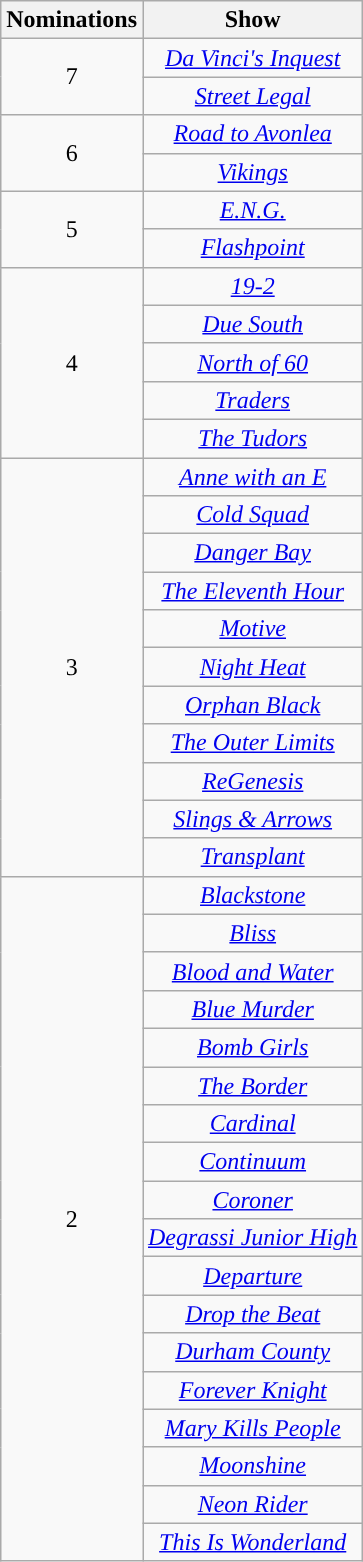<table class="wikitable" rowspan="2" style="text-align:center;">
<tr>
<th scope="col">Nominations</th>
<th scope="col">Show</th>
</tr>
<tr>
<td rowspan=2 style="text-align:center;">7</td>
<td><em><a href='#'>Da Vinci's Inquest</a></em></td>
</tr>
<tr>
<td><em><a href='#'>Street Legal</a></em></td>
</tr>
<tr>
<td rowspan=2 style="text-align:center;">6</td>
<td><em><a href='#'>Road to Avonlea</a></em></td>
</tr>
<tr>
<td><em><a href='#'>Vikings</a></em></td>
</tr>
<tr>
<td rowspan=2 style="text-align:center;">5</td>
<td><em><a href='#'>E.N.G.</a></em></td>
</tr>
<tr>
<td><em><a href='#'>Flashpoint</a></em></td>
</tr>
<tr>
<td rowspan=5 style="text-align:center;">4</td>
<td><em><a href='#'>19-2</a></em></td>
</tr>
<tr>
<td><em><a href='#'>Due South</a></em></td>
</tr>
<tr>
<td><em><a href='#'>North of 60</a></em></td>
</tr>
<tr>
<td><em><a href='#'>Traders</a></em></td>
</tr>
<tr>
<td><em><a href='#'>The Tudors</a></em></td>
</tr>
<tr>
<td rowspan=11 style="text-align:center;">3</td>
<td><em><a href='#'>Anne with an E</a></em></td>
</tr>
<tr>
<td><em><a href='#'>Cold Squad</a></em></td>
</tr>
<tr>
<td><em><a href='#'>Danger Bay</a></em></td>
</tr>
<tr>
<td><em><a href='#'>The Eleventh Hour</a></em></td>
</tr>
<tr>
<td><em><a href='#'>Motive</a></em></td>
</tr>
<tr>
<td><em><a href='#'>Night Heat</a></em></td>
</tr>
<tr>
<td><em><a href='#'>Orphan Black</a></em></td>
</tr>
<tr>
<td><em><a href='#'>The Outer Limits</a></em></td>
</tr>
<tr>
<td><em><a href='#'>ReGenesis</a></em></td>
</tr>
<tr>
<td><em><a href='#'>Slings & Arrows</a></em></td>
</tr>
<tr>
<td><em><a href='#'>Transplant</a></em></td>
</tr>
<tr>
<td rowspan=18 style="text-align:center;">2</td>
<td><em><a href='#'>Blackstone</a></em></td>
</tr>
<tr>
<td><em><a href='#'>Bliss</a></em></td>
</tr>
<tr>
<td><em><a href='#'>Blood and Water</a></em></td>
</tr>
<tr>
<td><em><a href='#'>Blue Murder</a></em></td>
</tr>
<tr>
<td><em><a href='#'>Bomb Girls</a></em></td>
</tr>
<tr>
<td><em><a href='#'>The Border</a></em></td>
</tr>
<tr>
<td><em><a href='#'>Cardinal</a></em></td>
</tr>
<tr>
<td><em><a href='#'>Continuum</a></em></td>
</tr>
<tr>
<td><em><a href='#'>Coroner</a></em></td>
</tr>
<tr>
<td><em><a href='#'>Degrassi Junior High</a></em></td>
</tr>
<tr>
<td><em><a href='#'>Departure</a></em></td>
</tr>
<tr>
<td><em><a href='#'>Drop the Beat</a></em></td>
</tr>
<tr>
<td><em><a href='#'>Durham County</a></em></td>
</tr>
<tr>
<td><em><a href='#'>Forever Knight</a></em></td>
</tr>
<tr>
<td><em><a href='#'>Mary Kills People</a></em></td>
</tr>
<tr>
<td><em><a href='#'>Moonshine</a></em></td>
</tr>
<tr>
<td><em><a href='#'>Neon Rider</a></em></td>
</tr>
<tr>
<td><em><a href='#'>This Is Wonderland</a></em></td>
</tr>
</table>
